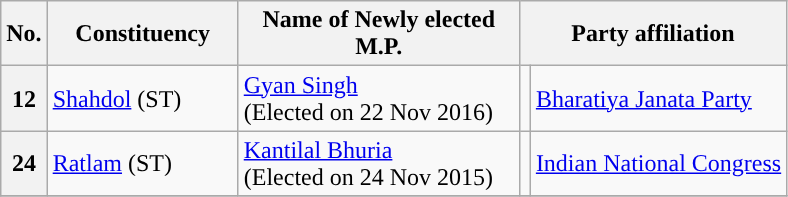<table class="sortable wikitable">
<tr>
<th>No.</th>
<th style="width:120px">Constituency</th>
<th style="width:180px">Name of Newly elected M.P.</th>
<th colspan="2">Party affiliation</th>
</tr>
<tr>
<th>12</th>
<td><a href='#'>Shahdol</a> (ST)</td>
<td><a href='#'>Gyan Singh</a><br>(Elected on 22 Nov 2016)</td>
<td style="background:"></td>
<td><a href='#'>Bharatiya Janata Party</a></td>
</tr>
<tr>
<th>24</th>
<td><a href='#'>Ratlam</a> (ST)</td>
<td><a href='#'>Kantilal Bhuria</a><br>(Elected on 24 Nov 2015)</td>
<td style="background:"></td>
<td><a href='#'>Indian National Congress</a></td>
</tr>
<tr>
</tr>
</table>
